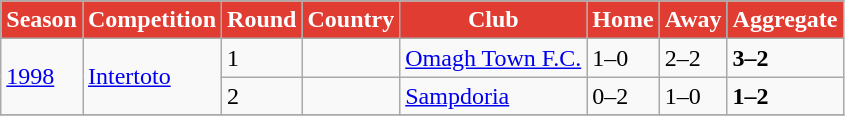<table class="wikitable">
<tr>
<th style="color:white; background:#E03C31;">Season</th>
<th style="color:white; background:#E03C31;">Competition</th>
<th style="color:white; background:#E03C31;">Round</th>
<th style="color:white; background:#E03C31;">Country</th>
<th style="color:white; background:#E03C31;">Club</th>
<th style="color:white; background:#E03C31;">Home</th>
<th style="color:white; background:#E03C31;">Away</th>
<th style="color:white; background:#E03C31;">Aggregate</th>
</tr>
<tr>
<td rowspan="2"><a href='#'>1998</a></td>
<td rowspan="2"><a href='#'>Intertoto</a></td>
<td>1</td>
<td></td>
<td><a href='#'>Omagh Town F.C.</a></td>
<td>1–0</td>
<td>2–2</td>
<td><strong>3–2</strong></td>
</tr>
<tr>
<td>2</td>
<td></td>
<td><a href='#'>Sampdoria</a></td>
<td>0–2</td>
<td>1–0</td>
<td><strong>1–2</strong></td>
</tr>
<tr>
</tr>
</table>
